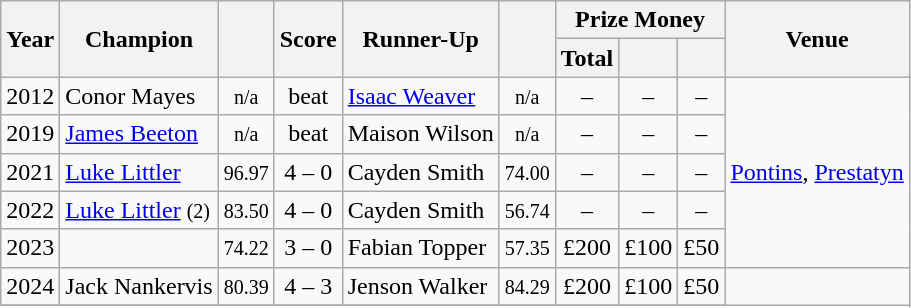<table class="wikitable sortable">
<tr>
<th rowspan=2>Year</th>
<th rowspan=2>Champion</th>
<th rowspan=2></th>
<th rowspan=2>Score</th>
<th rowspan=2>Runner-Up</th>
<th rowspan=2></th>
<th colspan=3>Prize Money</th>
<th rowspan=2>Venue</th>
</tr>
<tr>
<th>Total</th>
<th></th>
<th></th>
</tr>
<tr>
<td>2012</td>
<td> Conor Mayes</td>
<td align=center><small><span>n/a</span></small></td>
<td align=center>beat</td>
<td> <a href='#'>Isaac Weaver</a></td>
<td align=center><small><span>n/a</span></small></td>
<td align=center>–</td>
<td align=center>–</td>
<td align=center>–</td>
<td rowspan=5><a href='#'>Pontins</a>, <a href='#'>Prestatyn</a></td>
</tr>
<tr>
<td>2019</td>
<td> <a href='#'>James Beeton</a></td>
<td align=center><small><span>n/a</span></small></td>
<td align=center>beat</td>
<td> Maison Wilson</td>
<td align=center><small><span>n/a</span></small></td>
<td align=center>–</td>
<td align=center>–</td>
<td align=center>–</td>
</tr>
<tr>
<td>2021</td>
<td> <a href='#'>Luke Littler</a></td>
<td align=center><small><span>96.97</span></small></td>
<td align=center>4 – 0</td>
<td> Cayden Smith</td>
<td align=center><small><span>74.00</span></small></td>
<td align=center>–</td>
<td align=center>–</td>
<td align=center>–</td>
</tr>
<tr>
<td>2022</td>
<td> <a href='#'>Luke Littler</a> <small>(2)</small></td>
<td align=center><small><span>83.50</span></small></td>
<td align=center>4 – 0</td>
<td> Cayden Smith</td>
<td align=center><small><span>56.74</span></small></td>
<td align=center>–</td>
<td align=center>–</td>
<td align=center>–</td>
</tr>
<tr>
<td>2023</td>
<td></td>
<td align=center><small><span></span>74.22</small></td>
<td align=center>3 – 0</td>
<td> Fabian Topper</td>
<td align=center><small><span></span>57.35</small></td>
<td align=center>£200</td>
<td align=center>£100</td>
<td align=center>£50</td>
</tr>
<tr>
<td>2024</td>
<td> Jack Nankervis</td>
<td align=center><small><span></span>80.39</small></td>
<td align=center>4 – 3</td>
<td> Jenson Walker</td>
<td align=center><small><span></span>84.29</small></td>
<td align=center>£200</td>
<td align=center>£100</td>
<td align=center>£50</td>
</tr>
<tr>
</tr>
</table>
